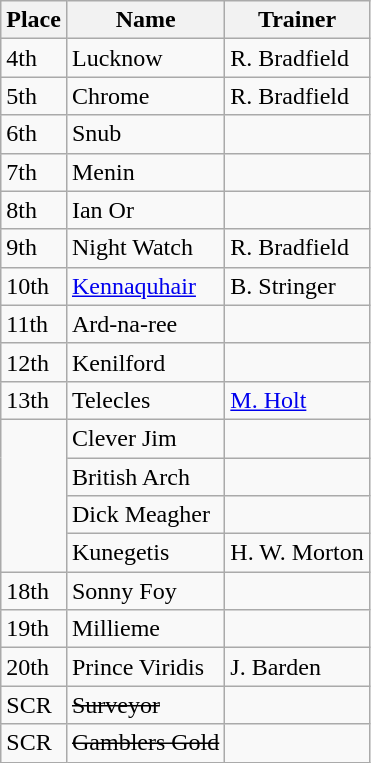<table class="wikitable">
<tr>
<th>Place</th>
<th>Name</th>
<th>Trainer</th>
</tr>
<tr>
<td>4th</td>
<td>Lucknow</td>
<td>R. Bradfield</td>
</tr>
<tr>
<td>5th</td>
<td>Chrome</td>
<td>R. Bradfield</td>
</tr>
<tr>
<td>6th</td>
<td>Snub</td>
<td></td>
</tr>
<tr>
<td>7th</td>
<td>Menin</td>
<td></td>
</tr>
<tr>
<td>8th</td>
<td>Ian Or</td>
<td></td>
</tr>
<tr>
<td>9th</td>
<td>Night Watch</td>
<td>R. Bradfield</td>
</tr>
<tr>
<td>10th</td>
<td><a href='#'>Kennaquhair</a></td>
<td>B. Stringer</td>
</tr>
<tr>
<td>11th</td>
<td>Ard-na-ree</td>
<td></td>
</tr>
<tr>
<td>12th</td>
<td>Kenilford</td>
<td></td>
</tr>
<tr>
<td>13th</td>
<td>Telecles</td>
<td><a href='#'>M. Holt</a></td>
</tr>
<tr>
<td rowspan="4"></td>
<td>Clever Jim</td>
<td></td>
</tr>
<tr>
<td>British Arch</td>
<td></td>
</tr>
<tr>
<td>Dick Meagher</td>
<td></td>
</tr>
<tr>
<td>Kunegetis</td>
<td>H. W. Morton</td>
</tr>
<tr>
<td>18th</td>
<td>Sonny Foy</td>
<td></td>
</tr>
<tr>
<td>19th</td>
<td>Millieme</td>
<td></td>
</tr>
<tr>
<td>20th</td>
<td>Prince Viridis</td>
<td>J. Barden</td>
</tr>
<tr>
<td>SCR</td>
<td><s>Surveyor</s></td>
<td></td>
</tr>
<tr>
<td>SCR</td>
<td><s>Gamblers Gold</s></td>
<td></td>
</tr>
</table>
